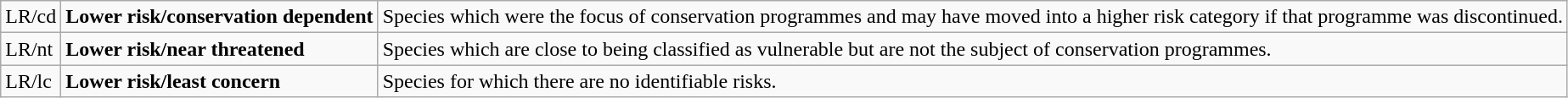<table class="wikitable" style="text-align:left">
<tr>
<td>LR/cd</td>
<td><strong>Lower risk/conservation dependent</strong></td>
<td>Species which were the focus of conservation programmes and may have moved into a higher risk category if that programme was discontinued.</td>
</tr>
<tr>
<td>LR/nt</td>
<td><strong>Lower risk/near threatened</strong></td>
<td>Species which are close to being classified as vulnerable but are not the subject of conservation programmes.</td>
</tr>
<tr>
<td>LR/lc</td>
<td><strong>Lower risk/least concern</strong></td>
<td>Species for which there are no identifiable risks.</td>
</tr>
</table>
